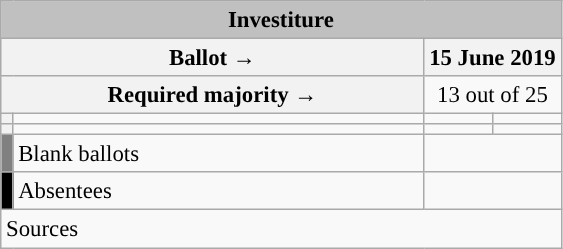<table class="wikitable" style="text-align:center; font-size:95%;">
<tr>
<td colspan="4" align="center" bgcolor="#C0C0C0"><strong>Investiture</strong></td>
</tr>
<tr>
<th colspan="2" width="275px">Ballot →</th>
<th colspan="2">15 June 2019</th>
</tr>
<tr>
<th colspan="2">Required majority →</th>
<td colspan="2">13 out of 25</td>
</tr>
<tr>
<th width="1px" style="background:"></th>
<td align="left"></td>
<td></td>
<td></td>
</tr>
<tr>
<th style="color:inherit;background:"></th>
<td align="left"></td>
<td></td>
<td></td>
</tr>
<tr>
<th style="color:inherit;background:gray;"></th>
<td align="left">Blank ballots</td>
<td colspan="2"></td>
</tr>
<tr>
<th style="color:inherit;background:black;"></th>
<td align="left">Absentees</td>
<td colspan="2"></td>
</tr>
<tr>
<td align="left" colspan="4">Sources</td>
</tr>
</table>
